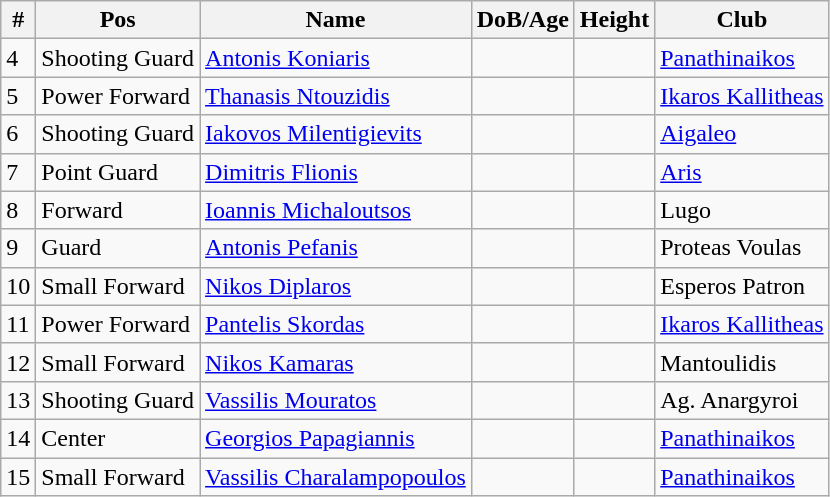<table class="wikitable sortable">
<tr>
<th>#</th>
<th>Pos</th>
<th>Name</th>
<th>DoB/Age</th>
<th>Height</th>
<th>Club</th>
</tr>
<tr>
<td>4</td>
<td>Shooting Guard</td>
<td><a href='#'>Antonis Koniaris</a></td>
<td></td>
<td></td>
<td> <a href='#'>Panathinaikos</a></td>
</tr>
<tr>
<td>5</td>
<td>Power Forward</td>
<td><a href='#'>Thanasis Ntouzidis</a></td>
<td></td>
<td></td>
<td> <a href='#'>Ikaros Kallitheas</a></td>
</tr>
<tr>
<td>6</td>
<td>Shooting Guard</td>
<td><a href='#'>Iakovos Milentigievits</a></td>
<td></td>
<td></td>
<td> <a href='#'>Aigaleo</a></td>
</tr>
<tr>
<td>7</td>
<td>Point Guard</td>
<td><a href='#'>Dimitris Flionis</a></td>
<td></td>
<td></td>
<td> <a href='#'>Aris</a></td>
</tr>
<tr>
<td>8</td>
<td>Forward</td>
<td><a href='#'>Ioannis Michaloutsos</a></td>
<td></td>
<td></td>
<td> Lugo</td>
</tr>
<tr>
<td>9</td>
<td>Guard</td>
<td><a href='#'>Antonis Pefanis</a></td>
<td></td>
<td></td>
<td> Proteas Voulas</td>
</tr>
<tr>
<td>10</td>
<td>Small Forward</td>
<td><a href='#'>Nikos Diplaros</a></td>
<td></td>
<td></td>
<td> Esperos Patron</td>
</tr>
<tr>
<td>11</td>
<td>Power Forward</td>
<td><a href='#'>Pantelis Skordas</a></td>
<td></td>
<td></td>
<td> <a href='#'>Ikaros Kallitheas</a></td>
</tr>
<tr>
<td>12</td>
<td>Small Forward</td>
<td><a href='#'>Nikos Kamaras</a></td>
<td></td>
<td></td>
<td> Mantoulidis</td>
</tr>
<tr>
<td>13</td>
<td>Shooting Guard</td>
<td><a href='#'>Vassilis Mouratos</a></td>
<td></td>
<td></td>
<td> Ag. Anargyroi</td>
</tr>
<tr>
<td>14</td>
<td>Center</td>
<td><a href='#'>Georgios Papagiannis</a></td>
<td></td>
<td></td>
<td> <a href='#'>Panathinaikos</a></td>
</tr>
<tr>
<td>15</td>
<td>Small Forward</td>
<td><a href='#'>Vassilis Charalampopoulos</a></td>
<td></td>
<td></td>
<td> <a href='#'>Panathinaikos</a></td>
</tr>
</table>
